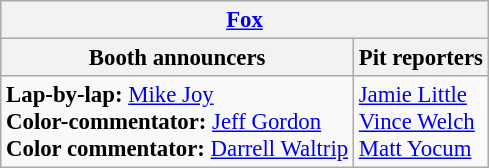<table class="wikitable" style="font-size: 95%">
<tr>
<th colspan="2"><a href='#'>Fox</a></th>
</tr>
<tr>
<th>Booth announcers</th>
<th>Pit reporters</th>
</tr>
<tr>
<td><strong>Lap-by-lap:</strong> <a href='#'>Mike Joy</a><br><strong>Color-commentator:</strong> <a href='#'>Jeff Gordon</a><br><strong>Color commentator:</strong> <a href='#'>Darrell Waltrip</a></td>
<td><a href='#'>Jamie Little</a><br><a href='#'>Vince Welch</a><br><a href='#'>Matt Yocum</a></td>
</tr>
</table>
